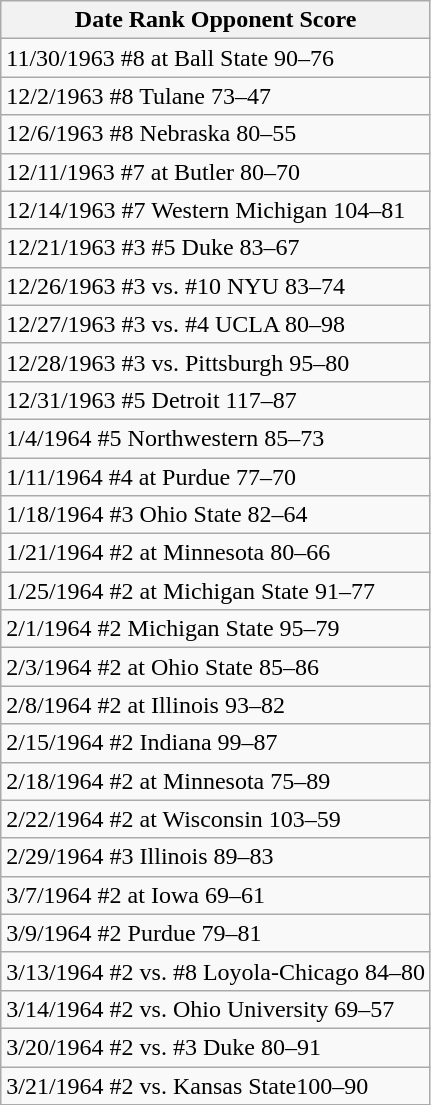<table class="wikitable">
<tr>
<th>Date Rank Opponent Score</th>
</tr>
<tr>
<td>11/30/1963 #8 at Ball State 90–76</td>
</tr>
<tr>
<td>12/2/1963 #8 Tulane 73–47</td>
</tr>
<tr>
<td>12/6/1963 #8 Nebraska 80–55</td>
</tr>
<tr>
<td>12/11/1963 #7 at Butler 80–70</td>
</tr>
<tr>
<td>12/14/1963 #7 Western Michigan 104–81</td>
</tr>
<tr>
<td>12/21/1963 #3 #5 Duke 83–67</td>
</tr>
<tr>
<td>12/26/1963 #3 vs. #10 NYU 83–74</td>
</tr>
<tr>
<td>12/27/1963 #3 vs. #4 UCLA 80–98</td>
</tr>
<tr>
<td>12/28/1963 #3 vs. Pittsburgh 95–80</td>
</tr>
<tr>
<td>12/31/1963 #5 Detroit 117–87</td>
</tr>
<tr>
<td>1/4/1964 #5 Northwestern 85–73</td>
</tr>
<tr>
<td>1/11/1964 #4 at Purdue 77–70</td>
</tr>
<tr>
<td>1/18/1964 #3 Ohio State 82–64</td>
</tr>
<tr>
<td>1/21/1964 #2 at Minnesota 80–66</td>
</tr>
<tr>
<td>1/25/1964 #2 at Michigan State 91–77</td>
</tr>
<tr>
<td>2/1/1964 #2 Michigan State 95–79</td>
</tr>
<tr>
<td>2/3/1964 #2 at Ohio State 85–86</td>
</tr>
<tr>
<td>2/8/1964 #2 at Illinois 93–82</td>
</tr>
<tr>
<td>2/15/1964 #2 Indiana 99–87</td>
</tr>
<tr>
<td>2/18/1964 #2 at Minnesota 75–89</td>
</tr>
<tr>
<td>2/22/1964 #2 at Wisconsin 103–59</td>
</tr>
<tr>
<td>2/29/1964 #3 Illinois 89–83</td>
</tr>
<tr>
<td>3/7/1964 #2 at Iowa 69–61</td>
</tr>
<tr>
<td>3/9/1964 #2 Purdue 79–81</td>
</tr>
<tr>
<td>3/13/1964 #2 vs. #8 Loyola-Chicago 84–80</td>
</tr>
<tr>
<td>3/14/1964 #2 vs. Ohio University 69–57</td>
</tr>
<tr>
<td>3/20/1964 #2 vs. #3 Duke 80–91</td>
</tr>
<tr>
<td>3/21/1964 #2 vs. Kansas State100–90</td>
</tr>
</table>
